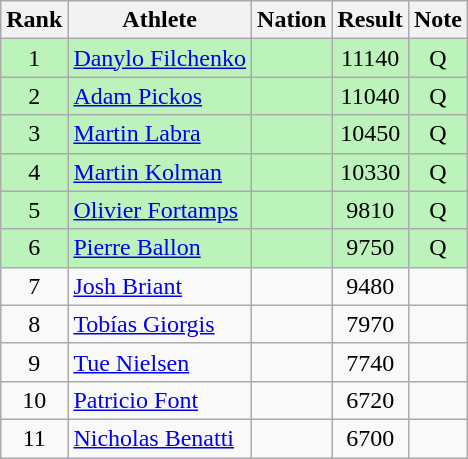<table class="wikitable sortable" style="text-align:center">
<tr>
<th>Rank</th>
<th>Athlete</th>
<th>Nation</th>
<th>Result</th>
<th>Note</th>
</tr>
<tr bgcolor=bbf3bb>
<td>1</td>
<td align=left><a href='#'>Danylo Filchenko</a></td>
<td align=left></td>
<td>11140</td>
<td>Q</td>
</tr>
<tr bgcolor=bbf3bb>
<td>2</td>
<td align=left><a href='#'>Adam Pickos</a></td>
<td align=left></td>
<td>11040</td>
<td>Q</td>
</tr>
<tr bgcolor=bbf3bb>
<td>3</td>
<td align=left><a href='#'>Martin Labra</a></td>
<td align=left></td>
<td>10450</td>
<td>Q</td>
</tr>
<tr bgcolor=bbf3bb>
<td>4</td>
<td align=left><a href='#'>Martin Kolman</a></td>
<td align=left></td>
<td>10330</td>
<td>Q</td>
</tr>
<tr bgcolor=bbf3bb>
<td>5</td>
<td align=left><a href='#'>Olivier Fortamps</a></td>
<td align=left></td>
<td>9810</td>
<td>Q</td>
</tr>
<tr bgcolor=bbf3bb>
<td>6</td>
<td align=left><a href='#'>Pierre Ballon</a></td>
<td align=left></td>
<td>9750</td>
<td>Q</td>
</tr>
<tr>
<td>7</td>
<td align=left><a href='#'>Josh Briant</a></td>
<td align=left></td>
<td>9480</td>
<td></td>
</tr>
<tr>
<td>8</td>
<td align=left><a href='#'>Tobías Giorgis</a></td>
<td align=left></td>
<td>7970</td>
<td></td>
</tr>
<tr>
<td>9</td>
<td align=left><a href='#'>Tue Nielsen</a></td>
<td align=left></td>
<td>7740</td>
<td></td>
</tr>
<tr>
<td>10</td>
<td align=left><a href='#'>Patricio Font</a></td>
<td align=left></td>
<td>6720</td>
<td></td>
</tr>
<tr>
<td>11</td>
<td align=left><a href='#'>Nicholas Benatti</a></td>
<td align=left></td>
<td>6700</td>
<td></td>
</tr>
</table>
